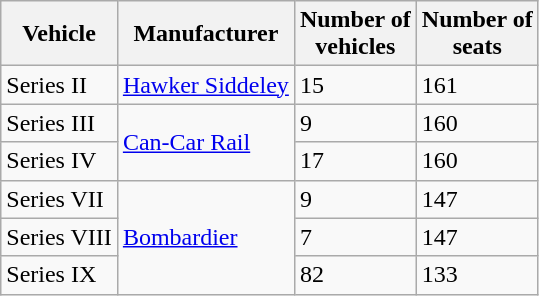<table class="wikitable">
<tr>
<th>Vehicle</th>
<th>Manufacturer</th>
<th>Number of <br>vehicles</th>
<th>Number of <br>seats</th>
</tr>
<tr>
<td>Series II</td>
<td><a href='#'>Hawker Siddeley</a></td>
<td>15</td>
<td>161</td>
</tr>
<tr>
<td>Series III</td>
<td rowspan="2"><a href='#'>Can-Car Rail</a></td>
<td>9</td>
<td>160</td>
</tr>
<tr>
<td>Series IV</td>
<td>17</td>
<td>160</td>
</tr>
<tr>
<td>Series VII</td>
<td rowspan="3"><a href='#'>Bombardier</a></td>
<td>9</td>
<td>147</td>
</tr>
<tr>
<td>Series VIII</td>
<td>7</td>
<td>147</td>
</tr>
<tr>
<td>Series IX</td>
<td>82</td>
<td>133</td>
</tr>
</table>
